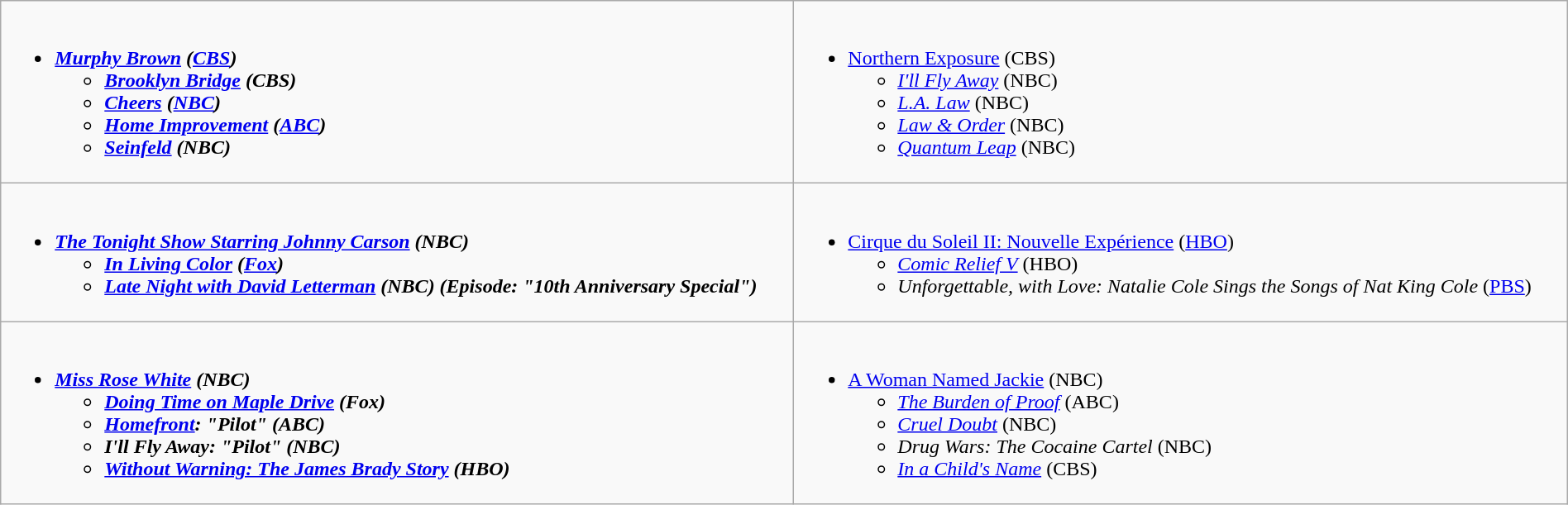<table class="wikitable" style="width:100%;">
<tr>
<td style="vertical-align:top;"><br><ul><li><strong><em><a href='#'>Murphy Brown</a><em> (<a href='#'>CBS</a>)<strong><ul><li></em><a href='#'>Brooklyn Bridge</a><em> (CBS)</li><li></em><a href='#'>Cheers</a><em> (<a href='#'>NBC</a>)</li><li></em><a href='#'>Home Improvement</a><em> (<a href='#'>ABC</a>)</li><li></em><a href='#'>Seinfeld</a><em> (NBC)</li></ul></li></ul></td>
<td style="vertical-align:top;"><br><ul><li></em></strong><a href='#'>Northern Exposure</a></em> (CBS)</strong><ul><li><em><a href='#'>I'll Fly Away</a></em> (NBC)</li><li><em><a href='#'>L.A. Law</a></em> (NBC)</li><li><em><a href='#'>Law & Order</a></em> (NBC)</li><li><em><a href='#'>Quantum Leap</a></em> (NBC)</li></ul></li></ul></td>
</tr>
<tr>
<td style="vertical-align:top;"><br><ul><li><strong><em><a href='#'>The Tonight Show Starring Johnny Carson</a><em> (NBC)<strong><ul><li></em><a href='#'>In Living Color</a><em> (<a href='#'>Fox</a>)</li><li></em><a href='#'>Late Night with David Letterman</a><em> (NBC) (Episode: "10th Anniversary Special")</li></ul></li></ul></td>
<td style="vertical-align:top;"><br><ul><li></em></strong><a href='#'>Cirque du Soleil II: Nouvelle Expérience</a></em> (<a href='#'>HBO</a>)</strong><ul><li><em><a href='#'>Comic Relief V</a></em> (HBO)</li><li><em>Unforgettable, with Love: Natalie Cole Sings the Songs of Nat King Cole</em> (<a href='#'>PBS</a>)</li></ul></li></ul></td>
</tr>
<tr>
<td style="vertical-align:top;"><br><ul><li><strong><em><a href='#'>Miss Rose White</a><em> (NBC)<strong><ul><li></em><a href='#'>Doing Time on Maple Drive</a><em> (Fox)</li><li></em><a href='#'>Homefront</a><em>: "Pilot" (ABC)</li><li></em>I'll Fly Away<em>: "Pilot" (NBC)</li><li></em><a href='#'>Without Warning: The James Brady Story</a><em> (HBO)</li></ul></li></ul></td>
<td style="vertical-align:top;"><br><ul><li></em></strong><a href='#'>A Woman Named Jackie</a></em> (NBC)</strong><ul><li><em><a href='#'>The Burden of Proof</a></em> (ABC)</li><li><em><a href='#'>Cruel Doubt</a></em> (NBC)</li><li><em>Drug Wars: The Cocaine Cartel</em> (NBC)</li><li><em><a href='#'>In a Child's Name</a></em> (CBS)</li></ul></li></ul></td>
</tr>
</table>
